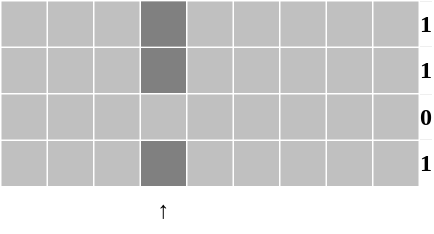<table border="0" cellpadding="0" cellspacing="1" style="text-align:center; background-color: white; color: black;">
<tr style="height:30px; background-color: silver;">
<td style="width:30px;"> </td>
<td style="width:30px;"> </td>
<td style="width:30px;"> </td>
<td style="width:30px; background-color:gray;"></td>
<td style="width:30px;"> </td>
<td style="width:30px;"> </td>
<td style="width:30px;"> </td>
<td style="width:30px;"> </td>
<td style="width:30px;"> </td>
<td style="background-color: white;"><strong>1</strong></td>
</tr>
<tr style="height:30px; background-color: silver;">
<td style="width:30px;"> </td>
<td style="width:30px;"> </td>
<td style="width:30px;"></td>
<td style="width:30px; background-color:gray;"></td>
<td style="width:30px;"> </td>
<td style="width:30px;"> </td>
<td style="width:30px;"> </td>
<td style="width:30px;"> </td>
<td style="width:30px;"> </td>
<td style="background-color: white;"><strong>1</strong></td>
</tr>
<tr style="height:30px; background-color: silver;">
<td style="width:30px;"> </td>
<td style="width:30px;"></td>
<td style="width:30px;"></td>
<td style="width:30px;"> </td>
<td style="width:30px;"> </td>
<td style="width:30px;"> </td>
<td style="width:30px;"> </td>
<td style="width:30px;"> </td>
<td style="width:30px;"> </td>
<td style="background-color: white;"><strong>0</strong></td>
</tr>
<tr style="height:30px; background-color: silver;">
<td style="width:30px;"></td>
<td style="width:30px;"></td>
<td style="width:30px;"> </td>
<td style="width:30px; background-color:gray;"></td>
<td style="width:30px;"> </td>
<td style="width:30px;"> </td>
<td style="width:30px;"> </td>
<td style="width:30px;"> </td>
<td style="width:30px;"> </td>
<td style="background-color: white;"><strong>1</strong></td>
</tr>
<tr style="height:30px; background-color:white; color: black;">
<td style="width:30px;"> </td>
<td style="width:30px;"> </td>
<td style="width:30px;"></td>
<td style="width:30px;"><strong>↑</strong></td>
<td style="width:30px;"> </td>
<td style="width:30px;"> </td>
<td style="width:30px;"></td>
<td style="width:30px;"> </td>
<td style="width:30px;"></td>
</tr>
</table>
